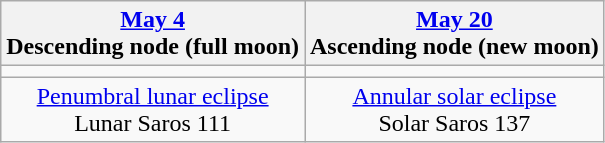<table class="wikitable">
<tr>
<th><a href='#'>May 4</a><br>Descending node (full moon)<br></th>
<th><a href='#'>May 20</a><br>Ascending node (new moon)<br></th>
</tr>
<tr>
<td></td>
<td></td>
</tr>
<tr align=center>
<td><a href='#'>Penumbral lunar eclipse</a><br>Lunar Saros 111</td>
<td><a href='#'>Annular solar eclipse</a><br>Solar Saros 137</td>
</tr>
</table>
